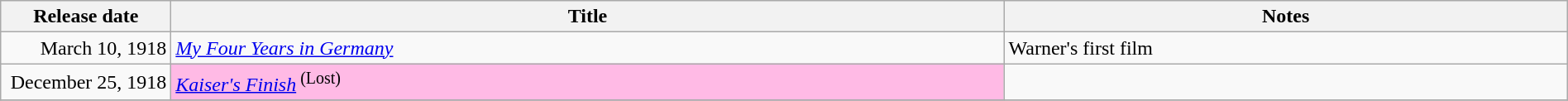<table class="wikitable sortable" style="width:100%;">
<tr>
<th scope="col" style="width:130px;">Release date</th>
<th>Title</th>
<th>Notes</th>
</tr>
<tr>
<td style="text-align:right;">March 10, 1918</td>
<td><em><a href='#'>My Four Years in Germany</a></em></td>
<td>Warner's first film</td>
</tr>
<tr>
<td style="text-align:right;">December 25, 1918</td>
<td bgcolor=FFBAE5><em><a href='#'>Kaiser's Finish</a></em><sup> (Lost)</sup></td>
<td></td>
</tr>
<tr>
</tr>
</table>
